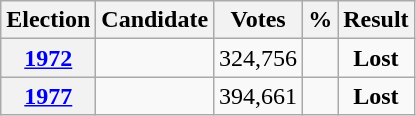<table class="wikitable" style="text-align:center">
<tr>
<th><strong>Election</strong></th>
<th>Candidate</th>
<th><strong>Votes</strong></th>
<th><strong>%</strong></th>
<th>Result</th>
</tr>
<tr>
<th><a href='#'>1972</a></th>
<td></td>
<td>324,756</td>
<td></td>
<td><strong>Lost</strong> </td>
</tr>
<tr>
<th><a href='#'>1977</a></th>
<td></td>
<td>394,661</td>
<td></td>
<td><strong>Lost</strong> </td>
</tr>
</table>
